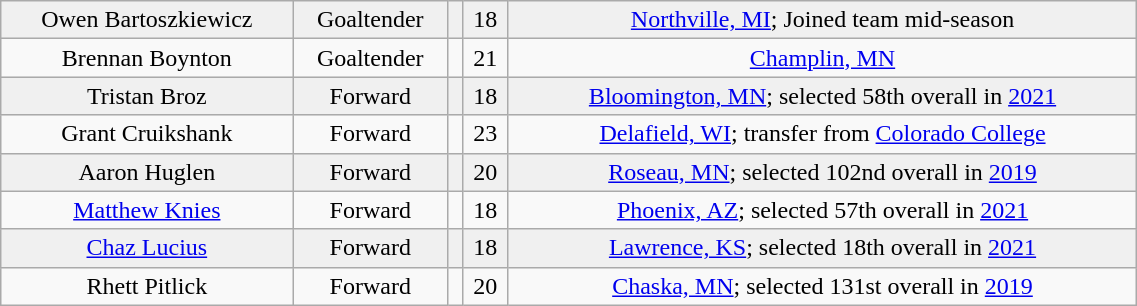<table class="wikitable" width="60%">
<tr align="center" bgcolor="f0f0f0">
<td>Owen Bartoszkiewicz</td>
<td>Goaltender</td>
<td></td>
<td>18</td>
<td><a href='#'>Northville, MI</a>; Joined team mid-season</td>
</tr>
<tr align="center" bgcolor="">
<td>Brennan Boynton</td>
<td>Goaltender</td>
<td></td>
<td>21</td>
<td><a href='#'>Champlin, MN</a></td>
</tr>
<tr align="center" bgcolor="f0f0f0">
<td>Tristan Broz</td>
<td>Forward</td>
<td></td>
<td>18</td>
<td><a href='#'>Bloomington, MN</a>; selected 58th overall in <a href='#'>2021</a></td>
</tr>
<tr align="center" bgcolor="">
<td>Grant Cruikshank</td>
<td>Forward</td>
<td></td>
<td>23</td>
<td><a href='#'>Delafield, WI</a>; transfer from <a href='#'>Colorado College</a></td>
</tr>
<tr align="center" bgcolor="f0f0f0">
<td>Aaron Huglen</td>
<td>Forward</td>
<td></td>
<td>20</td>
<td><a href='#'>Roseau, MN</a>; selected 102nd overall in <a href='#'>2019</a></td>
</tr>
<tr align="center" bgcolor="">
<td><a href='#'>Matthew Knies</a></td>
<td>Forward</td>
<td></td>
<td>18</td>
<td><a href='#'>Phoenix, AZ</a>; selected 57th overall in <a href='#'>2021</a></td>
</tr>
<tr align="center" bgcolor="f0f0f0">
<td><a href='#'>Chaz Lucius</a></td>
<td>Forward</td>
<td></td>
<td>18</td>
<td><a href='#'>Lawrence, KS</a>; selected 18th overall in <a href='#'>2021</a></td>
</tr>
<tr align="center" bgcolor="">
<td>Rhett Pitlick</td>
<td>Forward</td>
<td></td>
<td>20</td>
<td><a href='#'>Chaska, MN</a>; selected 131st overall in <a href='#'>2019</a></td>
</tr>
</table>
